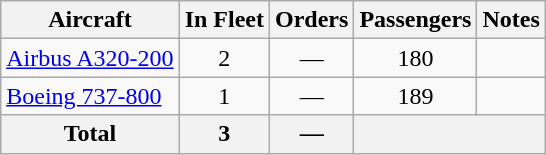<table class="wikitable" style="margin:0.5em auto">
<tr>
<th>Aircraft</th>
<th>In Fleet</th>
<th>Orders</th>
<th>Passengers</th>
<th>Notes</th>
</tr>
<tr>
<td><a href='#'>Airbus A320-200</a></td>
<td align=center>2</td>
<td align=center>—</td>
<td align=center>180</td>
<td align=center></td>
</tr>
<tr>
<td><a href='#'>Boeing 737-800</a></td>
<td align="center">1</td>
<td align="center">—</td>
<td align="center">189</td>
<td align="center"></td>
</tr>
<tr>
<th>Total</th>
<th>3</th>
<th>—</th>
<th colspan="2"></th>
</tr>
</table>
